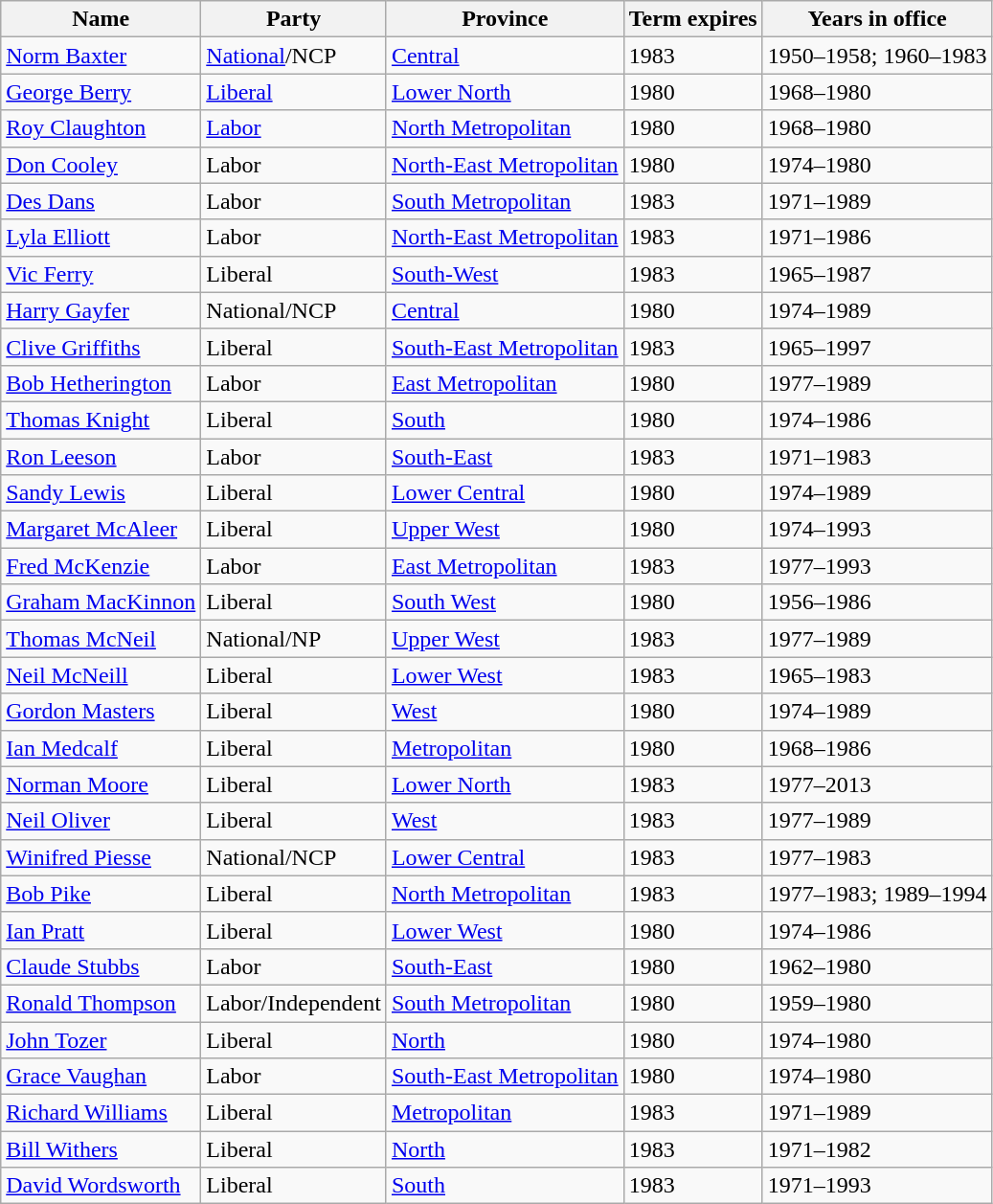<table class="wikitable sortable">
<tr>
<th><strong>Name</strong></th>
<th><strong>Party</strong></th>
<th><strong>Province</strong></th>
<th><strong>Term expires</strong></th>
<th><strong>Years in office</strong></th>
</tr>
<tr>
<td><a href='#'>Norm Baxter</a></td>
<td><a href='#'>National</a>/NCP</td>
<td><a href='#'>Central</a></td>
<td>1983</td>
<td>1950–1958; 1960–1983</td>
</tr>
<tr>
<td><a href='#'>George Berry</a></td>
<td><a href='#'>Liberal</a></td>
<td><a href='#'>Lower North</a></td>
<td>1980</td>
<td>1968–1980</td>
</tr>
<tr>
<td><a href='#'>Roy Claughton</a></td>
<td><a href='#'>Labor</a></td>
<td><a href='#'>North Metropolitan</a></td>
<td>1980</td>
<td>1968–1980</td>
</tr>
<tr>
<td><a href='#'>Don Cooley</a></td>
<td>Labor</td>
<td><a href='#'>North-East Metropolitan</a></td>
<td>1980</td>
<td>1974–1980</td>
</tr>
<tr>
<td><a href='#'>Des Dans</a></td>
<td>Labor</td>
<td><a href='#'>South Metropolitan</a></td>
<td>1983</td>
<td>1971–1989</td>
</tr>
<tr>
<td><a href='#'>Lyla Elliott</a></td>
<td>Labor</td>
<td><a href='#'>North-East Metropolitan</a></td>
<td>1983</td>
<td>1971–1986</td>
</tr>
<tr>
<td><a href='#'>Vic Ferry</a></td>
<td>Liberal</td>
<td><a href='#'>South-West</a></td>
<td>1983</td>
<td>1965–1987</td>
</tr>
<tr>
<td><a href='#'>Harry Gayfer</a></td>
<td>National/NCP</td>
<td><a href='#'>Central</a></td>
<td>1980</td>
<td>1974–1989</td>
</tr>
<tr>
<td><a href='#'>Clive Griffiths</a></td>
<td>Liberal</td>
<td><a href='#'>South-East Metropolitan</a></td>
<td>1983</td>
<td>1965–1997</td>
</tr>
<tr>
<td><a href='#'>Bob Hetherington</a></td>
<td>Labor</td>
<td><a href='#'>East Metropolitan</a></td>
<td>1980</td>
<td>1977–1989</td>
</tr>
<tr>
<td><a href='#'>Thomas Knight</a></td>
<td>Liberal</td>
<td><a href='#'>South</a></td>
<td>1980</td>
<td>1974–1986</td>
</tr>
<tr>
<td><a href='#'>Ron Leeson</a></td>
<td>Labor</td>
<td><a href='#'>South-East</a></td>
<td>1983</td>
<td>1971–1983</td>
</tr>
<tr>
<td><a href='#'>Sandy Lewis</a></td>
<td>Liberal</td>
<td><a href='#'>Lower Central</a></td>
<td>1980</td>
<td>1974–1989</td>
</tr>
<tr>
<td><a href='#'>Margaret McAleer</a></td>
<td>Liberal</td>
<td><a href='#'>Upper West</a></td>
<td>1980</td>
<td>1974–1993</td>
</tr>
<tr>
<td><a href='#'>Fred McKenzie</a></td>
<td>Labor</td>
<td><a href='#'>East Metropolitan</a></td>
<td>1983</td>
<td>1977–1993</td>
</tr>
<tr>
<td><a href='#'>Graham MacKinnon</a></td>
<td>Liberal</td>
<td><a href='#'>South West</a></td>
<td>1980</td>
<td>1956–1986</td>
</tr>
<tr>
<td><a href='#'>Thomas McNeil</a></td>
<td>National/NP</td>
<td><a href='#'>Upper West</a></td>
<td>1983</td>
<td>1977–1989</td>
</tr>
<tr>
<td><a href='#'>Neil McNeill</a></td>
<td>Liberal</td>
<td><a href='#'>Lower West</a></td>
<td>1983</td>
<td>1965–1983</td>
</tr>
<tr>
<td><a href='#'>Gordon Masters</a></td>
<td>Liberal</td>
<td><a href='#'>West</a></td>
<td>1980</td>
<td>1974–1989</td>
</tr>
<tr>
<td><a href='#'>Ian Medcalf</a></td>
<td>Liberal</td>
<td><a href='#'>Metropolitan</a></td>
<td>1980</td>
<td>1968–1986</td>
</tr>
<tr>
<td><a href='#'>Norman Moore</a></td>
<td>Liberal</td>
<td><a href='#'>Lower North</a></td>
<td>1983</td>
<td>1977–2013</td>
</tr>
<tr>
<td><a href='#'>Neil Oliver</a></td>
<td>Liberal</td>
<td><a href='#'>West</a></td>
<td>1983</td>
<td>1977–1989</td>
</tr>
<tr>
<td><a href='#'>Winifred Piesse</a></td>
<td>National/NCP</td>
<td><a href='#'>Lower Central</a></td>
<td>1983</td>
<td>1977–1983</td>
</tr>
<tr>
<td><a href='#'>Bob Pike</a></td>
<td>Liberal</td>
<td><a href='#'>North Metropolitan</a></td>
<td>1983</td>
<td>1977–1983; 1989–1994</td>
</tr>
<tr>
<td><a href='#'>Ian Pratt</a></td>
<td>Liberal</td>
<td><a href='#'>Lower West</a></td>
<td>1980</td>
<td>1974–1986</td>
</tr>
<tr>
<td><a href='#'>Claude Stubbs</a></td>
<td>Labor</td>
<td><a href='#'>South-East</a></td>
<td>1980</td>
<td>1962–1980</td>
</tr>
<tr>
<td><a href='#'>Ronald Thompson</a></td>
<td>Labor/Independent</td>
<td><a href='#'>South Metropolitan</a></td>
<td>1980</td>
<td>1959–1980</td>
</tr>
<tr>
<td><a href='#'>John Tozer</a></td>
<td>Liberal</td>
<td><a href='#'>North</a></td>
<td>1980</td>
<td>1974–1980</td>
</tr>
<tr>
<td><a href='#'>Grace Vaughan</a></td>
<td>Labor</td>
<td><a href='#'>South-East Metropolitan</a></td>
<td>1980</td>
<td>1974–1980</td>
</tr>
<tr>
<td><a href='#'>Richard Williams</a></td>
<td>Liberal</td>
<td><a href='#'>Metropolitan</a></td>
<td>1983</td>
<td>1971–1989</td>
</tr>
<tr>
<td><a href='#'>Bill Withers</a></td>
<td>Liberal</td>
<td><a href='#'>North</a></td>
<td>1983</td>
<td>1971–1982</td>
</tr>
<tr>
<td><a href='#'>David Wordsworth</a></td>
<td>Liberal</td>
<td><a href='#'>South</a></td>
<td>1983</td>
<td>1971–1993</td>
</tr>
</table>
